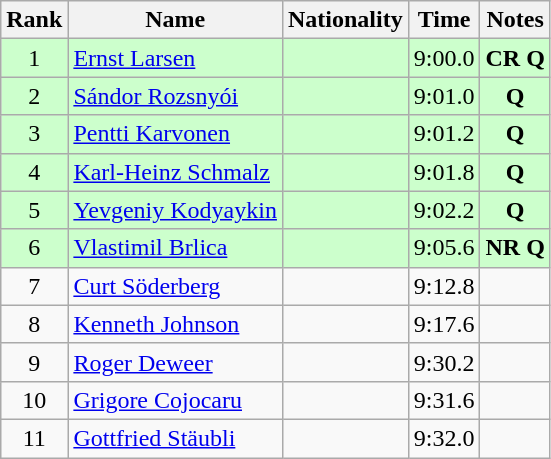<table class="wikitable sortable" style="text-align:center">
<tr>
<th>Rank</th>
<th>Name</th>
<th>Nationality</th>
<th>Time</th>
<th>Notes</th>
</tr>
<tr bgcolor=ccffcc>
<td>1</td>
<td align=left><a href='#'>Ernst Larsen</a></td>
<td align=left></td>
<td>9:00.0</td>
<td><strong>CR Q</strong></td>
</tr>
<tr bgcolor=ccffcc>
<td>2</td>
<td align=left><a href='#'>Sándor Rozsnyói</a></td>
<td align=left></td>
<td>9:01.0</td>
<td><strong>Q</strong></td>
</tr>
<tr bgcolor=ccffcc>
<td>3</td>
<td align=left><a href='#'>Pentti Karvonen</a></td>
<td align=left></td>
<td>9:01.2</td>
<td><strong>Q</strong></td>
</tr>
<tr bgcolor=ccffcc>
<td>4</td>
<td align=left><a href='#'>Karl-Heinz Schmalz</a></td>
<td align=left></td>
<td>9:01.8</td>
<td><strong>Q</strong></td>
</tr>
<tr bgcolor=ccffcc>
<td>5</td>
<td align=left><a href='#'>Yevgeniy Kodyaykin</a></td>
<td align=left></td>
<td>9:02.2</td>
<td><strong>Q</strong></td>
</tr>
<tr bgcolor=ccffcc>
<td>6</td>
<td align=left><a href='#'>Vlastimil Brlica</a></td>
<td align=left></td>
<td>9:05.6</td>
<td><strong>NR Q</strong></td>
</tr>
<tr>
<td>7</td>
<td align=left><a href='#'>Curt Söderberg</a></td>
<td align=left></td>
<td>9:12.8</td>
<td></td>
</tr>
<tr>
<td>8</td>
<td align=left><a href='#'>Kenneth Johnson</a></td>
<td align=left></td>
<td>9:17.6</td>
<td></td>
</tr>
<tr>
<td>9</td>
<td align=left><a href='#'>Roger Deweer</a></td>
<td align=left></td>
<td>9:30.2</td>
<td></td>
</tr>
<tr>
<td>10</td>
<td align=left><a href='#'>Grigore Cojocaru</a></td>
<td align=left></td>
<td>9:31.6</td>
<td></td>
</tr>
<tr>
<td>11</td>
<td align=left><a href='#'>Gottfried Stäubli</a></td>
<td align=left></td>
<td>9:32.0</td>
<td></td>
</tr>
</table>
